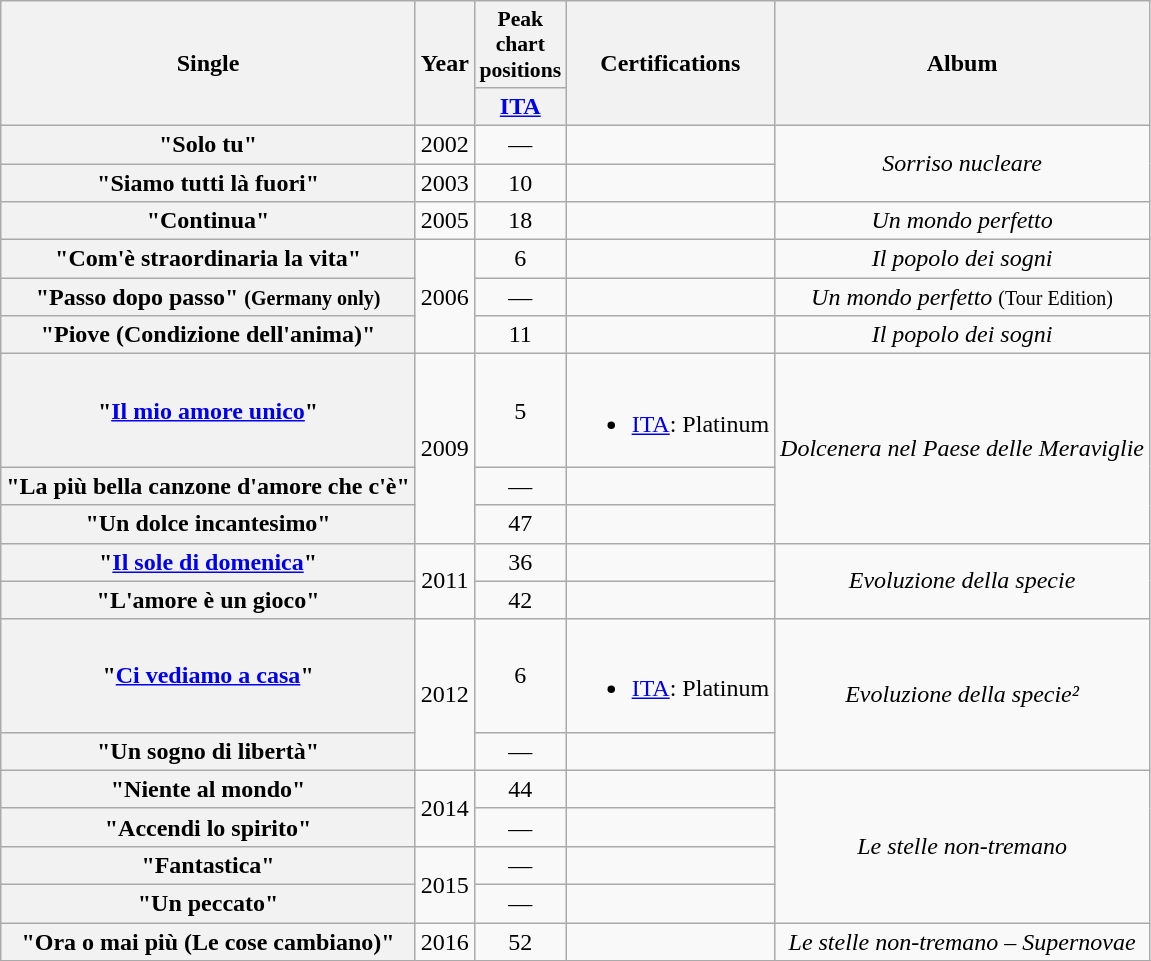<table class="wikitable plainrowheaders" style="text-align:center;" border="1">
<tr>
<th rowspan="2" scope="column">Single</th>
<th rowspan="2" scope="column">Year</th>
<th scope="col" style="width:3em;font-size:90%;">Peak chart<br>positions</th>
<th rowspan="2" scope="column">Certifications</th>
<th rowspan="2" style="text-align:center;">Album</th>
</tr>
<tr>
<th scope="column"><a href='#'>ITA</a><br></th>
</tr>
<tr>
<th scope="row">"Solo tu"</th>
<td>2002</td>
<td>—</td>
<td align="left"></td>
<td rowspan="2"><em>Sorriso nucleare</em></td>
</tr>
<tr>
<th scope="row">"Siamo tutti là fuori"</th>
<td>2003</td>
<td>10</td>
<td align="left"></td>
</tr>
<tr>
<th scope="row">"Continua"</th>
<td>2005</td>
<td>18</td>
<td align="left"></td>
<td><em>Un mondo perfetto</em></td>
</tr>
<tr>
<th scope="row">"Com'è straordinaria la vita"</th>
<td rowspan="3">2006</td>
<td>6</td>
<td align="left"></td>
<td><em>Il popolo dei sogni</em></td>
</tr>
<tr>
<th scope="row">"Passo dopo passo" <small>(Germany only)</small></th>
<td>—</td>
<td align="left"></td>
<td><em>Un mondo perfetto</em> <small>(Tour Edition)</small></td>
</tr>
<tr>
<th scope="row">"Piove (Condizione dell'anima)"</th>
<td>11</td>
<td align="left"></td>
<td><em>Il popolo dei sogni</em></td>
</tr>
<tr>
<th scope="row">"<a href='#'>Il mio amore unico</a>"</th>
<td rowspan="3">2009</td>
<td>5</td>
<td align="left"><br><ul><li><a href='#'>ITA</a>: Platinum</li></ul></td>
<td rowspan="3"><em>Dolcenera nel Paese delle Meraviglie</em></td>
</tr>
<tr>
<th scope="row">"La più bella canzone d'amore che c'è"</th>
<td>—</td>
<td align="left"></td>
</tr>
<tr>
<th scope="row">"Un dolce incantesimo"</th>
<td>47</td>
<td align="left"></td>
</tr>
<tr>
<th scope="row">"<a href='#'>Il sole di domenica</a>"</th>
<td rowspan="2">2011</td>
<td>36</td>
<td align="left"></td>
<td rowspan="2"><em>Evoluzione della specie</em></td>
</tr>
<tr>
<th scope="row">"L'amore è un gioco"</th>
<td>42</td>
<td align="left"></td>
</tr>
<tr>
<th scope="row">"<a href='#'>Ci vediamo a casa</a>"</th>
<td rowspan="2">2012</td>
<td>6</td>
<td align="left"><br><ul><li><a href='#'>ITA</a>: Platinum</li></ul></td>
<td rowspan="2"><em>Evoluzione della specie²</em></td>
</tr>
<tr>
<th scope="row">"Un sogno di libertà"</th>
<td>—</td>
<td align="left"></td>
</tr>
<tr>
<th scope="row">"Niente al mondo"</th>
<td rowspan="2">2014</td>
<td>44</td>
<td align="left"></td>
<td rowspan="4"><em>Le stelle non-tremano</em></td>
</tr>
<tr>
<th scope="row">"Accendi lo spirito"</th>
<td>—</td>
<td></td>
</tr>
<tr>
<th scope="row">"Fantastica"</th>
<td rowspan="2">2015</td>
<td>—</td>
<td></td>
</tr>
<tr>
<th scope="row">"Un peccato"</th>
<td>—</td>
<td></td>
</tr>
<tr>
<th scope="row">"Ora o mai più (Le cose cambiano)"</th>
<td>2016</td>
<td>52</td>
<td></td>
<td><em>Le stelle non-tremano – Supernovae</em></td>
</tr>
<tr>
</tr>
</table>
